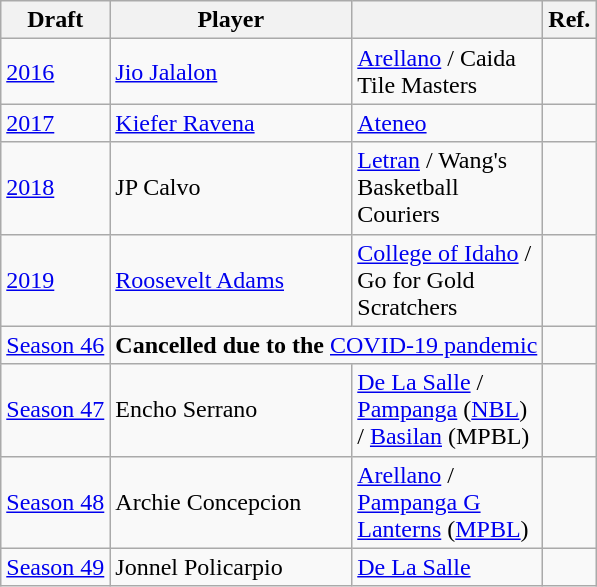<table class="wikitable">
<tr>
<th>Draft</th>
<th>Player</th>
<th style="width:120px;"></th>
<th>Ref.</th>
</tr>
<tr>
<td><a href='#'>2016</a></td>
<td><a href='#'>Jio Jalalon</a></td>
<td><a href='#'>Arellano</a> / Caida Tile Masters</td>
<td></td>
</tr>
<tr>
<td><a href='#'>2017</a></td>
<td><a href='#'>Kiefer Ravena</a></td>
<td><a href='#'>Ateneo</a></td>
<td></td>
</tr>
<tr>
<td><a href='#'>2018</a></td>
<td>JP Calvo</td>
<td><a href='#'>Letran</a> / Wang's Basketball Couriers</td>
<td></td>
</tr>
<tr>
<td><a href='#'>2019</a></td>
<td><a href='#'>Roosevelt Adams</a></td>
<td><a href='#'>College of Idaho</a> / Go for Gold Scratchers</td>
<td></td>
</tr>
<tr>
<td><a href='#'>Season 46</a></td>
<td colspan="2"><strong>Cancelled due to the</strong> <a href='#'>COVID-19 pandemic</a></td>
<td></td>
</tr>
<tr>
<td><a href='#'>Season 47</a></td>
<td>Encho Serrano</td>
<td><a href='#'>De La Salle</a> / <a href='#'>Pampanga</a> (<a href='#'>NBL</a>) / <a href='#'>Basilan</a> (MPBL)</td>
<td></td>
</tr>
<tr>
<td><a href='#'>Season 48</a></td>
<td>Archie Concepcion</td>
<td><a href='#'>Arellano</a> / <a href='#'>Pampanga G Lanterns</a> (<a href='#'>MPBL</a>)</td>
<td></td>
</tr>
<tr>
<td><a href='#'>Season 49</a></td>
<td>Jonnel Policarpio</td>
<td><a href='#'>De La Salle</a></td>
<td></td>
</tr>
</table>
